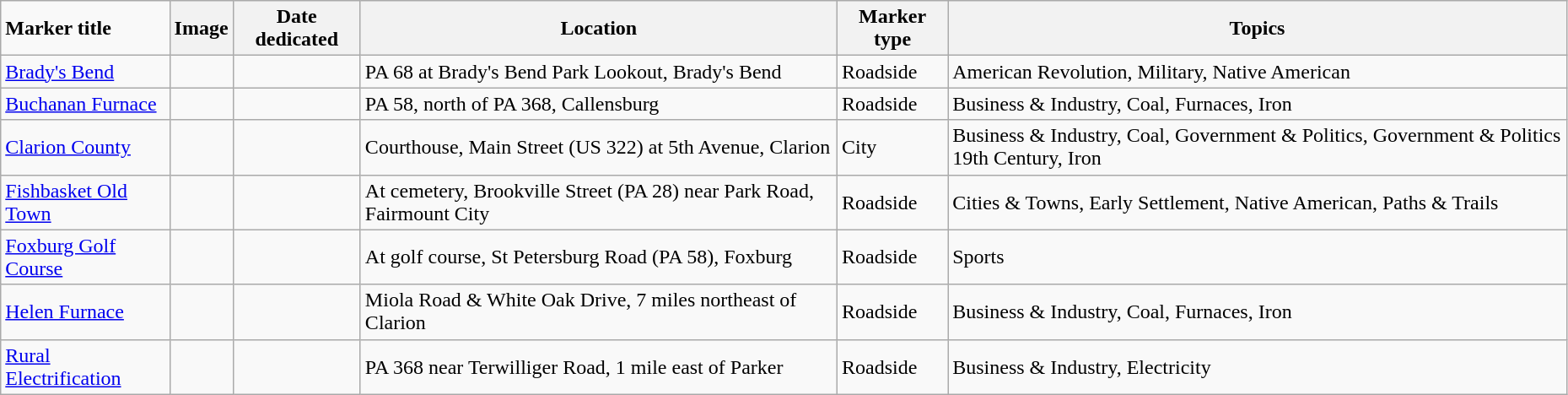<table class="wikitable sortable" style="width:98%">
<tr>
<td><strong>Marker title</strong></td>
<th class="unsortable"><strong>Image</strong></th>
<th><strong>Date dedicated</strong></th>
<th><strong>Location</strong></th>
<th><strong>Marker type</strong></th>
<th><strong>Topics</strong></th>
</tr>
<tr ->
<td><a href='#'>Brady's Bend</a></td>
<td></td>
<td></td>
<td>PA 68 at Brady's Bend Park Lookout, Brady's Bend<br><small></small></td>
<td>Roadside</td>
<td>American Revolution, Military, Native American</td>
</tr>
<tr ->
<td><a href='#'>Buchanan Furnace</a></td>
<td></td>
<td></td>
<td>PA 58, north of PA 368, Callensburg<br><small></small></td>
<td>Roadside</td>
<td>Business & Industry, Coal, Furnaces, Iron</td>
</tr>
<tr ->
<td><a href='#'>Clarion County</a></td>
<td></td>
<td></td>
<td>Courthouse, Main Street (US 322) at 5th Avenue, Clarion<br><small></small></td>
<td>City</td>
<td>Business & Industry, Coal, Government & Politics, Government & Politics 19th Century, Iron</td>
</tr>
<tr ->
<td><a href='#'>Fishbasket Old Town</a></td>
<td></td>
<td></td>
<td>At cemetery, Brookville Street (PA 28) near Park Road, Fairmount City<br><small></small></td>
<td>Roadside</td>
<td>Cities & Towns, Early Settlement, Native American, Paths & Trails</td>
</tr>
<tr ->
<td><a href='#'>Foxburg Golf Course</a></td>
<td></td>
<td></td>
<td>At golf course, St Petersburg Road (PA 58), Foxburg<br><small></small></td>
<td>Roadside</td>
<td>Sports</td>
</tr>
<tr ->
<td><a href='#'>Helen Furnace</a></td>
<td></td>
<td></td>
<td>Miola Road & White Oak Drive, 7 miles northeast of Clarion<br><small></small></td>
<td>Roadside</td>
<td>Business & Industry, Coal, Furnaces, Iron</td>
</tr>
<tr ->
<td><a href='#'>Rural Electrification</a></td>
<td></td>
<td></td>
<td>PA 368 near Terwilliger Road, 1 mile east of Parker<br><small></small></td>
<td>Roadside</td>
<td>Business & Industry, Electricity</td>
</tr>
</table>
